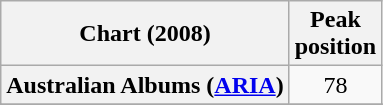<table class="wikitable sortable plainrowheaders">
<tr>
<th scope="col">Chart (2008)</th>
<th scope="col">Peak<br>position</th>
</tr>
<tr>
<th scope="row">Australian Albums (<a href='#'>ARIA</a>)</th>
<td style="text-align:center">78</td>
</tr>
<tr>
</tr>
<tr>
</tr>
<tr>
</tr>
<tr>
</tr>
<tr>
</tr>
</table>
